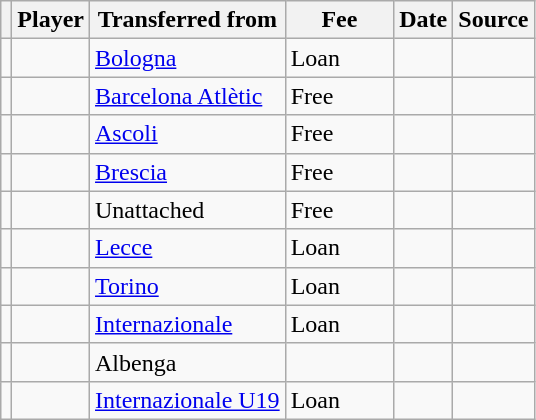<table class="wikitable plainrowheaders sortable">
<tr>
<th></th>
<th scope="col">Player</th>
<th>Transferred from</th>
<th style="width: 65px;">Fee</th>
<th scope="col">Date</th>
<th scope="col">Source</th>
</tr>
<tr>
<td align="center"></td>
<td></td>
<td> <a href='#'>Bologna</a></td>
<td>Loan</td>
<td></td>
<td></td>
</tr>
<tr>
<td align="center"></td>
<td></td>
<td> <a href='#'>Barcelona Atlètic</a></td>
<td>Free</td>
<td></td>
<td></td>
</tr>
<tr>
<td align="center"></td>
<td></td>
<td> <a href='#'>Ascoli</a></td>
<td>Free</td>
<td></td>
<td></td>
</tr>
<tr>
<td align="center"></td>
<td></td>
<td> <a href='#'>Brescia</a></td>
<td>Free</td>
<td></td>
<td></td>
</tr>
<tr>
<td align="center"></td>
<td></td>
<td>Unattached</td>
<td>Free</td>
<td></td>
<td></td>
</tr>
<tr>
<td align="center"></td>
<td></td>
<td> <a href='#'>Lecce</a></td>
<td>Loan</td>
<td></td>
<td></td>
</tr>
<tr>
<td align="center"></td>
<td></td>
<td> <a href='#'>Torino</a></td>
<td>Loan</td>
<td></td>
<td></td>
</tr>
<tr>
<td align="center"></td>
<td></td>
<td> <a href='#'>Internazionale</a></td>
<td>Loan</td>
<td></td>
<td></td>
</tr>
<tr>
<td align="center"></td>
<td></td>
<td> Albenga</td>
<td></td>
<td></td>
<td></td>
</tr>
<tr>
<td align="center"></td>
<td></td>
<td> <a href='#'>Internazionale U19</a></td>
<td>Loan</td>
<td></td>
<td></td>
</tr>
</table>
